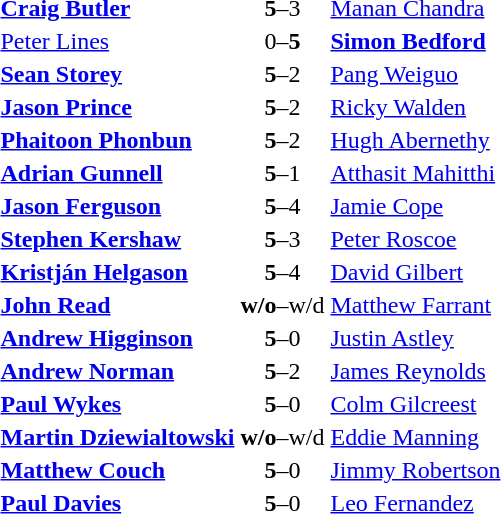<table>
<tr>
<td> <strong><a href='#'>Craig Butler</a></strong></td>
<td align="center"><strong>5</strong>–3</td>
<td> <a href='#'>Manan Chandra</a></td>
</tr>
<tr>
<td> <a href='#'>Peter Lines</a></td>
<td align="center">0–<strong>5</strong></td>
<td> <strong><a href='#'>Simon Bedford</a></strong></td>
</tr>
<tr>
<td> <strong><a href='#'>Sean Storey</a></strong></td>
<td align="center"><strong>5</strong>–2</td>
<td> <a href='#'>Pang Weiguo</a></td>
</tr>
<tr>
<td> <strong><a href='#'>Jason Prince</a></strong></td>
<td align="center"><strong>5</strong>–2</td>
<td> <a href='#'>Ricky Walden</a></td>
</tr>
<tr>
<td> <strong><a href='#'>Phaitoon Phonbun</a></strong></td>
<td align="center"><strong>5</strong>–2</td>
<td> <a href='#'>Hugh Abernethy</a></td>
</tr>
<tr>
<td> <strong><a href='#'>Adrian Gunnell</a></strong></td>
<td align="center"><strong>5</strong>–1</td>
<td> <a href='#'>Atthasit Mahitthi</a></td>
</tr>
<tr>
<td> <strong><a href='#'>Jason Ferguson</a></strong></td>
<td align="center"><strong>5</strong>–4</td>
<td> <a href='#'>Jamie Cope</a></td>
</tr>
<tr>
<td> <strong><a href='#'>Stephen Kershaw</a></strong></td>
<td align="center"><strong>5</strong>–3</td>
<td> <a href='#'>Peter Roscoe</a></td>
</tr>
<tr>
<td> <strong><a href='#'>Kristján Helgason</a></strong></td>
<td align="center"><strong>5</strong>–4</td>
<td> <a href='#'>David Gilbert</a></td>
</tr>
<tr>
<td> <strong><a href='#'>John Read</a></strong></td>
<td align="center"><strong>w/o</strong>–w/d</td>
<td> <a href='#'>Matthew Farrant</a></td>
</tr>
<tr>
<td> <strong><a href='#'>Andrew Higginson</a></strong></td>
<td align="center"><strong>5</strong>–0</td>
<td> <a href='#'>Justin Astley</a></td>
</tr>
<tr>
<td> <strong><a href='#'>Andrew Norman</a></strong></td>
<td align="center"><strong>5</strong>–2</td>
<td> <a href='#'>James Reynolds</a></td>
</tr>
<tr>
<td> <strong><a href='#'>Paul Wykes</a></strong></td>
<td align="center"><strong>5</strong>–0</td>
<td> <a href='#'>Colm Gilcreest</a></td>
</tr>
<tr>
<td> <strong><a href='#'>Martin Dziewialtowski</a></strong></td>
<td align="center"><strong>w/o</strong>–w/d</td>
<td> <a href='#'>Eddie Manning</a></td>
</tr>
<tr>
<td> <strong><a href='#'>Matthew Couch</a></strong></td>
<td align="center"><strong>5</strong>–0</td>
<td> <a href='#'>Jimmy Robertson</a></td>
</tr>
<tr>
<td> <strong><a href='#'>Paul Davies</a></strong></td>
<td align="center"><strong>5</strong>–0</td>
<td> <a href='#'>Leo Fernandez</a></td>
</tr>
</table>
